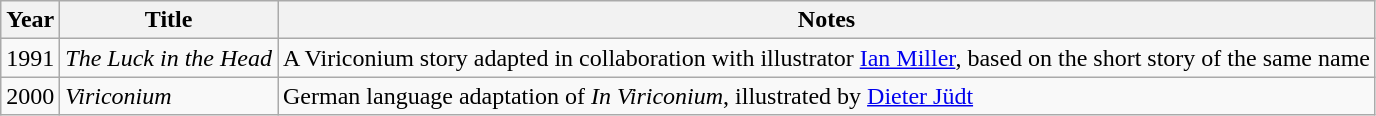<table class="wikitable">
<tr>
<th>Year</th>
<th>Title</th>
<th>Notes</th>
</tr>
<tr>
<td>1991</td>
<td><em>The Luck in the Head</em></td>
<td>A Viriconium story adapted in collaboration with illustrator <a href='#'>Ian Miller</a>, based on the short story of the same name</td>
</tr>
<tr>
<td>2000</td>
<td><em>Viriconium</em></td>
<td>German language adaptation of <em>In Viriconium</em>, illustrated by <a href='#'>Dieter Jüdt</a></td>
</tr>
</table>
